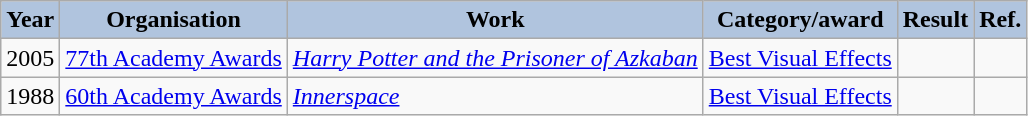<table class="wikitable">
<tr>
<th style="background:#B0C4DE">Year</th>
<th style="background:#B0C4DE">Organisation</th>
<th style="background:#B0C4DE">Work</th>
<th style="background:#B0C4DE">Category/award</th>
<th style="background:#B0C4DE">Result</th>
<th style="background:#B0C4DE">Ref.</th>
</tr>
<tr>
<td>2005</td>
<td><a href='#'>77th Academy Awards</a></td>
<td><em><a href='#'>Harry Potter and the Prisoner of Azkaban</a></em></td>
<td><a href='#'>Best Visual Effects</a></td>
<td></td>
<td></td>
</tr>
<tr>
<td>1988</td>
<td><a href='#'>60th Academy Awards</a></td>
<td><em><a href='#'>Innerspace</a></em></td>
<td><a href='#'>Best Visual Effects</a></td>
<td></td>
<td></td>
</tr>
</table>
